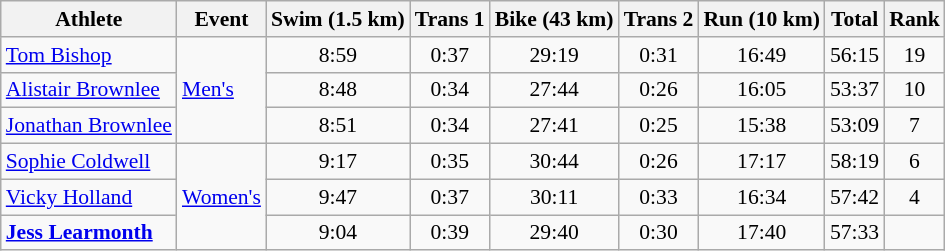<table class="wikitable" border="1" style="font-size:90%">
<tr>
<th>Athlete</th>
<th>Event</th>
<th>Swim (1.5 km)</th>
<th>Trans 1</th>
<th>Bike (43 km)</th>
<th>Trans 2</th>
<th>Run (10 km)</th>
<th>Total</th>
<th>Rank</th>
</tr>
<tr align=center>
<td align=left><a href='#'>Tom Bishop</a></td>
<td align=left rowspan=3><a href='#'>Men's</a></td>
<td>8:59</td>
<td>0:37</td>
<td>29:19</td>
<td>0:31</td>
<td>16:49</td>
<td>56:15</td>
<td>19</td>
</tr>
<tr align=center>
<td align=left><a href='#'>Alistair Brownlee</a></td>
<td>8:48</td>
<td>0:34</td>
<td>27:44</td>
<td>0:26</td>
<td>16:05</td>
<td>53:37</td>
<td>10</td>
</tr>
<tr align=center>
<td align=left><a href='#'>Jonathan Brownlee</a></td>
<td>8:51</td>
<td>0:34</td>
<td>27:41</td>
<td>0:25</td>
<td>15:38</td>
<td>53:09</td>
<td>7</td>
</tr>
<tr align=center>
<td align=left><a href='#'>Sophie Coldwell</a></td>
<td align=left rowspan=3><a href='#'>Women's</a></td>
<td>9:17</td>
<td>0:35</td>
<td>30:44</td>
<td>0:26</td>
<td>17:17</td>
<td>58:19</td>
<td>6</td>
</tr>
<tr align=center>
<td align=left><a href='#'>Vicky Holland</a></td>
<td>9:47</td>
<td>0:37</td>
<td>30:11</td>
<td>0:33</td>
<td>16:34</td>
<td>57:42</td>
<td>4</td>
</tr>
<tr align=center>
<td align=left><strong><a href='#'>Jess Learmonth</a></strong></td>
<td>9:04</td>
<td>0:39</td>
<td>29:40</td>
<td>0:30</td>
<td>17:40</td>
<td>57:33</td>
<td></td>
</tr>
</table>
